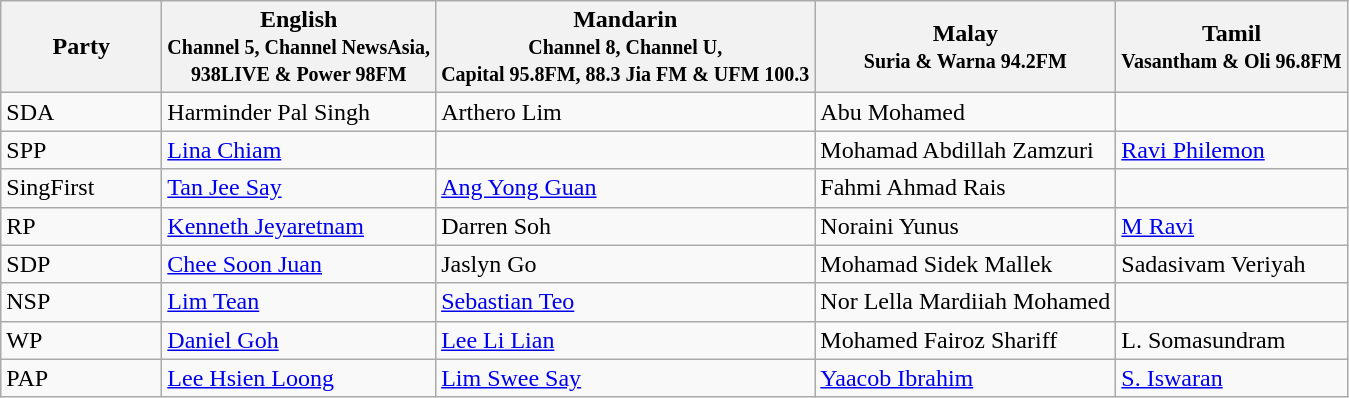<table class="wikitable">
<tr>
<th style="width:100px">Party</th>
<th>English <br><small>Channel 5, Channel NewsAsia, <br>938LIVE & Power 98FM</small></th>
<th>Mandarin<br><small>Channel 8, Channel U, <br>Capital 95.8FM, 88.3 Jia FM & UFM 100.3</small></th>
<th>Malay <br><small>Suria & Warna 94.2FM</small></th>
<th>Tamil <br><small>Vasantham & Oli 96.8FM</small></th>
</tr>
<tr>
<td>SDA</td>
<td><div>Harminder Pal Singh </div></td>
<td><div>Arthero Lim</div></td>
<td><div>Abu Mohamed</div></td>
<td></td>
</tr>
<tr>
<td>SPP</td>
<td><div><a href='#'>Lina Chiam</a></div></td>
<td></td>
<td><div>Mohamad Abdillah Zamzuri</div></td>
<td><div><a href='#'>Ravi Philemon</a></div></td>
</tr>
<tr>
<td>SingFirst</td>
<td><div><a href='#'>Tan Jee Say</a></div></td>
<td><div><a href='#'>Ang Yong Guan</a></div></td>
<td><div>Fahmi Ahmad Rais</div></td>
<td></td>
</tr>
<tr>
<td>RP</td>
<td><div><a href='#'>Kenneth Jeyaretnam</a></div></td>
<td><div> Darren Soh</div></td>
<td><div>Noraini Yunus</div></td>
<td><div><a href='#'>M Ravi</a></div></td>
</tr>
<tr>
<td>SDP</td>
<td><div><a href='#'>Chee Soon Juan</a></div></td>
<td><div>Jaslyn Go</div></td>
<td><div>Mohamad Sidek Mallek</div></td>
<td><div>Sadasivam Veriyah</div></td>
</tr>
<tr>
<td>NSP</td>
<td><div><a href='#'>Lim Tean</a></div></td>
<td><div><a href='#'>Sebastian Teo</a></div></td>
<td><div>Nor Lella Mardiiah Mohamed</div></td>
<td></td>
</tr>
<tr>
<td>WP</td>
<td><div><a href='#'>Daniel Goh</a></div></td>
<td><div><a href='#'>Lee Li Lian</a></div></td>
<td><div>Mohamed Fairoz Shariff</div></td>
<td><div>L. Somasundram</div></td>
</tr>
<tr>
<td>PAP</td>
<td><div><a href='#'>Lee Hsien Loong</a></div></td>
<td><div><a href='#'>Lim Swee Say</a></div></td>
<td><div><a href='#'>Yaacob Ibrahim</a></div></td>
<td><div><a href='#'>S. Iswaran</a></div></td>
</tr>
</table>
